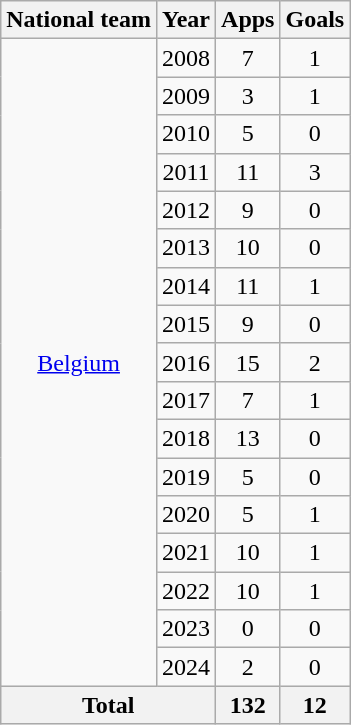<table class="wikitable" style="text-align: center">
<tr>
<th>National team</th>
<th>Year</th>
<th>Apps</th>
<th>Goals</th>
</tr>
<tr>
<td rowspan="17"><a href='#'>Belgium</a></td>
<td>2008</td>
<td>7</td>
<td>1</td>
</tr>
<tr>
<td>2009</td>
<td>3</td>
<td>1</td>
</tr>
<tr>
<td>2010</td>
<td>5</td>
<td>0</td>
</tr>
<tr>
<td>2011</td>
<td>11</td>
<td>3</td>
</tr>
<tr>
<td>2012</td>
<td>9</td>
<td>0</td>
</tr>
<tr>
<td>2013</td>
<td>10</td>
<td>0</td>
</tr>
<tr>
<td>2014</td>
<td>11</td>
<td>1</td>
</tr>
<tr>
<td>2015</td>
<td>9</td>
<td>0</td>
</tr>
<tr>
<td>2016</td>
<td>15</td>
<td>2</td>
</tr>
<tr>
<td>2017</td>
<td>7</td>
<td>1</td>
</tr>
<tr>
<td>2018</td>
<td>13</td>
<td>0</td>
</tr>
<tr>
<td>2019</td>
<td>5</td>
<td>0</td>
</tr>
<tr>
<td>2020</td>
<td>5</td>
<td>1</td>
</tr>
<tr>
<td>2021</td>
<td>10</td>
<td>1</td>
</tr>
<tr>
<td>2022</td>
<td>10</td>
<td>1</td>
</tr>
<tr>
<td>2023</td>
<td>0</td>
<td>0</td>
</tr>
<tr>
<td>2024</td>
<td>2</td>
<td>0</td>
</tr>
<tr>
<th colspan="2">Total</th>
<th>132</th>
<th>12</th>
</tr>
</table>
